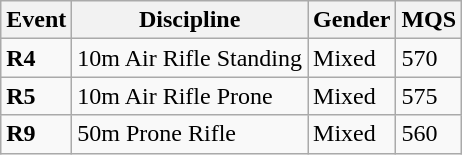<table class="wikitable">
<tr>
<th>Event</th>
<th>Discipline</th>
<th>Gender</th>
<th>MQS</th>
</tr>
<tr>
<td><strong>R4</strong></td>
<td>10m Air Rifle Standing</td>
<td>Mixed</td>
<td>570</td>
</tr>
<tr>
<td><strong>R5</strong></td>
<td>10m Air Rifle Prone</td>
<td>Mixed</td>
<td>575</td>
</tr>
<tr>
<td><strong>R9</strong></td>
<td>50m Prone Rifle</td>
<td>Mixed</td>
<td>560</td>
</tr>
</table>
